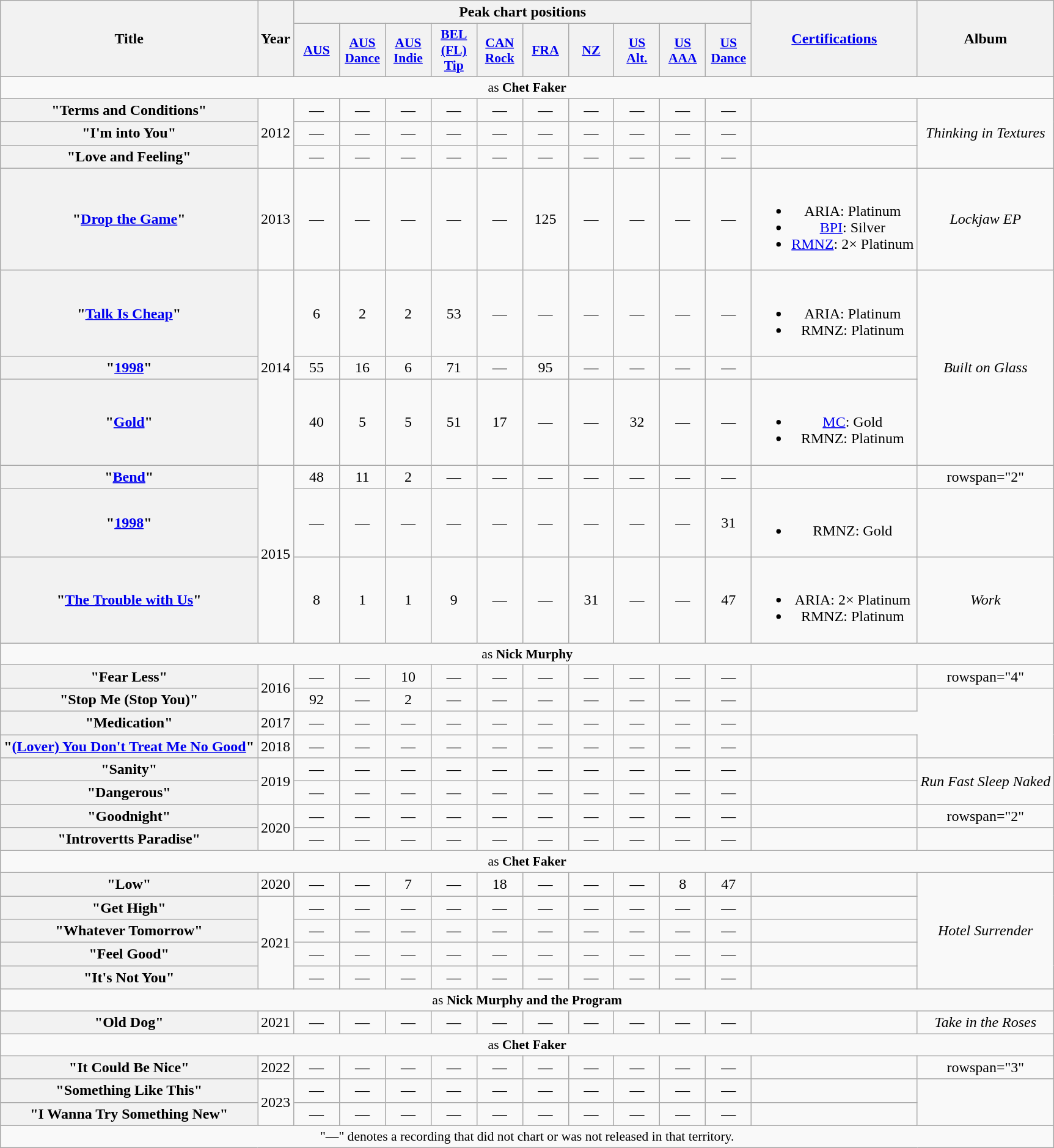<table class="wikitable plainrowheaders" style="text-align:center;">
<tr>
<th scope="col" rowspan="2">Title</th>
<th scope="col" rowspan="2">Year</th>
<th colspan="10" scope="col">Peak chart positions</th>
<th scope="col" rowspan="2"><a href='#'>Certifications</a></th>
<th scope="col" rowspan="2">Album</th>
</tr>
<tr>
<th scope="col" style="width:3em;font-size:90%;"><a href='#'>AUS</a><br></th>
<th scope="col" style="width:3em;font-size:90%;"><a href='#'>AUS<br>Dance</a><br></th>
<th scope="col" style="width:3em;font-size:90%;"><a href='#'>AUS<br>Indie</a><br></th>
<th scope="col" style="width:3em;font-size:90%;"><a href='#'>BEL<br>(FL)<br>Tip</a><br></th>
<th scope="col" style="width:3em;font-size:90%;"><a href='#'>CAN<br>Rock</a><br></th>
<th scope="col" style="width:3em;font-size:90%;"><a href='#'>FRA</a><br></th>
<th scope="col" style="width:3em;font-size:90%;"><a href='#'>NZ</a><br></th>
<th scope="col" style="width:3em;font-size:90%;"><a href='#'>US<br>Alt.</a><br></th>
<th scope="col" style="width:3em;font-size:90%;"><a href='#'>US AAA</a><br></th>
<th scope="col" style="width:3em;font-size:90%;"><a href='#'>US<br>Dance</a><br></th>
</tr>
<tr>
<td colspan="14" style="font-size:90%">as <strong>Chet Faker</strong></td>
</tr>
<tr>
<th scope="row">"Terms and Conditions"</th>
<td rowspan="3">2012</td>
<td>—</td>
<td>—</td>
<td>—</td>
<td>—</td>
<td>—</td>
<td>—</td>
<td>—</td>
<td>—</td>
<td>—</td>
<td>—</td>
<td></td>
<td rowspan="3"><em>Thinking in Textures</em></td>
</tr>
<tr>
<th scope="row">"I'm into You"</th>
<td>—</td>
<td>—</td>
<td>—</td>
<td>—</td>
<td>—</td>
<td>—</td>
<td>—</td>
<td>—</td>
<td>—</td>
<td>—</td>
<td></td>
</tr>
<tr>
<th scope="row">"Love and Feeling"</th>
<td>—</td>
<td>—</td>
<td>—</td>
<td>—</td>
<td>—</td>
<td>—</td>
<td>—</td>
<td>—</td>
<td>—</td>
<td>—</td>
<td></td>
</tr>
<tr>
<th scope="row">"<a href='#'>Drop the Game</a>"<br></th>
<td>2013</td>
<td>—</td>
<td>—</td>
<td>—</td>
<td>—</td>
<td>—</td>
<td>125</td>
<td>—</td>
<td>—</td>
<td>—</td>
<td>—</td>
<td><br><ul><li>ARIA: Platinum</li><li><a href='#'>BPI</a>: Silver</li><li><a href='#'>RMNZ</a>: 2× Platinum</li></ul></td>
<td><em>Lockjaw EP</em></td>
</tr>
<tr>
<th scope="row">"<a href='#'>Talk Is Cheap</a>"</th>
<td rowspan="3">2014</td>
<td>6</td>
<td>2</td>
<td>2</td>
<td>53</td>
<td>—</td>
<td>—</td>
<td>—</td>
<td>—</td>
<td>—</td>
<td>—</td>
<td><br><ul><li>ARIA: Platinum</li><li>RMNZ: Platinum</li></ul></td>
<td rowspan="3"><em>Built on Glass</em></td>
</tr>
<tr>
<th scope="row">"<a href='#'>1998</a>"</th>
<td>55</td>
<td>16</td>
<td>6</td>
<td>71</td>
<td>—</td>
<td>95</td>
<td>—</td>
<td>—</td>
<td>—</td>
<td>—</td>
<td></td>
</tr>
<tr>
<th scope="row">"<a href='#'>Gold</a>"</th>
<td>40</td>
<td>5</td>
<td>5</td>
<td>51</td>
<td>17</td>
<td>—</td>
<td>—</td>
<td>32</td>
<td>—</td>
<td>—</td>
<td><br><ul><li><a href='#'>MC</a>: Gold</li><li>RMNZ: Platinum</li></ul></td>
</tr>
<tr>
<th scope="row">"<a href='#'>Bend</a>"</th>
<td rowspan="3">2015</td>
<td>48</td>
<td>11</td>
<td>2</td>
<td>—</td>
<td>—</td>
<td>—</td>
<td>—</td>
<td>—</td>
<td>—</td>
<td>—</td>
<td></td>
<td>rowspan="2" </td>
</tr>
<tr>
<th scope="row">"<a href='#'>1998</a>"<br></th>
<td>—</td>
<td>—</td>
<td>—</td>
<td>—</td>
<td>—</td>
<td>—</td>
<td>—</td>
<td>—</td>
<td>—</td>
<td>31</td>
<td><br><ul><li>RMNZ: Gold</li></ul></td>
</tr>
<tr>
<th scope="row">"<a href='#'>The Trouble with Us</a>"<br></th>
<td>8</td>
<td>1</td>
<td>1</td>
<td>9</td>
<td>—</td>
<td>—</td>
<td>31</td>
<td>—</td>
<td>—</td>
<td>47</td>
<td><br><ul><li>ARIA: 2× Platinum</li><li>RMNZ: Platinum</li></ul></td>
<td><em>Work</em></td>
</tr>
<tr>
<td colspan="14" style="font-size:90%">as <strong>Nick Murphy</strong></td>
</tr>
<tr>
<th scope="row">"Fear Less"</th>
<td rowspan="2">2016</td>
<td>—</td>
<td>—</td>
<td>10</td>
<td>—</td>
<td>—</td>
<td>—</td>
<td>—</td>
<td>—</td>
<td>—</td>
<td>—</td>
<td></td>
<td>rowspan="4" </td>
</tr>
<tr>
<th scope="row">"Stop Me (Stop You)"</th>
<td>92</td>
<td>—</td>
<td>2</td>
<td>—</td>
<td>—</td>
<td>—</td>
<td>—</td>
<td>—</td>
<td>—</td>
<td>—</td>
<td></td>
</tr>
<tr>
<th scope="row">"Medication"</th>
<td>2017</td>
<td>—</td>
<td>—</td>
<td>—</td>
<td>—</td>
<td>—</td>
<td>—</td>
<td>—</td>
<td>—</td>
<td>—</td>
<td>—</td>
</tr>
<tr>
<th scope="row">"<a href='#'>(Lover) You Don't Treat Me No Good</a>"<br></th>
<td>2018</td>
<td>—</td>
<td>—</td>
<td>—</td>
<td>—</td>
<td>—</td>
<td>—</td>
<td>—</td>
<td>—</td>
<td>—</td>
<td>—</td>
<td></td>
</tr>
<tr>
<th scope="row">"Sanity"</th>
<td rowspan="2">2019</td>
<td>—</td>
<td>—</td>
<td>—</td>
<td>—</td>
<td>—</td>
<td>—</td>
<td>—</td>
<td>—</td>
<td>—</td>
<td>—</td>
<td></td>
<td rowspan="2"><em>Run Fast Sleep Naked</em></td>
</tr>
<tr>
<th scope="row">"Dangerous"</th>
<td>—</td>
<td>—</td>
<td>—</td>
<td>—</td>
<td>—</td>
<td>—</td>
<td>—</td>
<td>—</td>
<td>—</td>
<td>—</td>
<td></td>
</tr>
<tr>
<th scope="row">"Goodnight"</th>
<td rowspan="2">2020</td>
<td>—</td>
<td>—</td>
<td>—</td>
<td>—</td>
<td>—</td>
<td>—</td>
<td>—</td>
<td>—</td>
<td>—</td>
<td>—</td>
<td></td>
<td>rowspan="2" </td>
</tr>
<tr>
<th scope="row">"Introvertts Paradise"</th>
<td>—</td>
<td>—</td>
<td>—</td>
<td>—</td>
<td>—</td>
<td>—</td>
<td>—</td>
<td>—</td>
<td>—</td>
<td>—</td>
<td></td>
</tr>
<tr>
<td colspan="14" style="font-size:90%">as <strong>Chet Faker</strong></td>
</tr>
<tr>
<th scope="row">"Low"</th>
<td>2020</td>
<td>—</td>
<td>—</td>
<td>7</td>
<td>—</td>
<td>18</td>
<td>—</td>
<td>—</td>
<td>—</td>
<td>8</td>
<td>47</td>
<td></td>
<td rowspan="5"><em>Hotel Surrender</em></td>
</tr>
<tr>
<th scope="row">"Get High"</th>
<td rowspan="4">2021</td>
<td>—</td>
<td>—</td>
<td>—</td>
<td>—</td>
<td>—</td>
<td>—</td>
<td>—</td>
<td>—</td>
<td>—</td>
<td>—</td>
</tr>
<tr>
<th scope="row">"Whatever Tomorrow"</th>
<td>—</td>
<td>—</td>
<td>—</td>
<td>—</td>
<td>—</td>
<td>—</td>
<td>—</td>
<td>—</td>
<td>—</td>
<td>—</td>
<td></td>
</tr>
<tr>
<th scope="row">"Feel Good"</th>
<td>—</td>
<td>—</td>
<td>—</td>
<td>—</td>
<td>—</td>
<td>—</td>
<td>—</td>
<td>—</td>
<td>—</td>
<td>—</td>
<td></td>
</tr>
<tr>
<th scope="row">"It's Not You"</th>
<td>—</td>
<td>—</td>
<td>—</td>
<td>—</td>
<td>—</td>
<td>—</td>
<td>—</td>
<td>—</td>
<td>—</td>
<td>—</td>
<td></td>
</tr>
<tr>
<td colspan="14" style="font-size:90%">as <strong>Nick Murphy and the Program</strong></td>
</tr>
<tr>
<th scope="row">"Old Dog"</th>
<td>2021</td>
<td>—</td>
<td>—</td>
<td>—</td>
<td>—</td>
<td>—</td>
<td>—</td>
<td>—</td>
<td>—</td>
<td>—</td>
<td>—</td>
<td></td>
<td><em>Take in the Roses</em></td>
</tr>
<tr>
<td colspan="14" style="font-size:90%">as <strong>Chet Faker</strong></td>
</tr>
<tr>
<th scope="row">"It Could Be Nice"</th>
<td>2022</td>
<td>—</td>
<td>—</td>
<td>—</td>
<td>—</td>
<td>—</td>
<td>—</td>
<td>—</td>
<td>—</td>
<td>—</td>
<td>—</td>
<td></td>
<td>rowspan="3" </td>
</tr>
<tr>
<th scope="row">"Something Like This"</th>
<td rowspan="2">2023</td>
<td>—</td>
<td>—</td>
<td>—</td>
<td>—</td>
<td>—</td>
<td>—</td>
<td>—</td>
<td>—</td>
<td>—</td>
<td>—</td>
<td></td>
</tr>
<tr>
<th scope="row">"I Wanna Try Something New"</th>
<td>—</td>
<td>—</td>
<td>—</td>
<td>—</td>
<td>—</td>
<td>—</td>
<td>—</td>
<td>—</td>
<td>—</td>
<td>—</td>
<td></td>
</tr>
<tr>
<td colspan="14" style="font-size:90%">"—" denotes a recording that did not chart or was not released in that territory.</td>
</tr>
</table>
